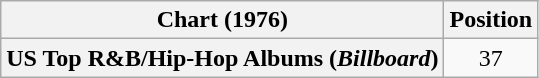<table class="wikitable plainrowheaders" style="text-align:center">
<tr>
<th scope="col">Chart (1976)</th>
<th scope="col">Position</th>
</tr>
<tr>
<th scope="row">US Top R&B/Hip-Hop Albums (<em>Billboard</em>)</th>
<td>37</td>
</tr>
</table>
